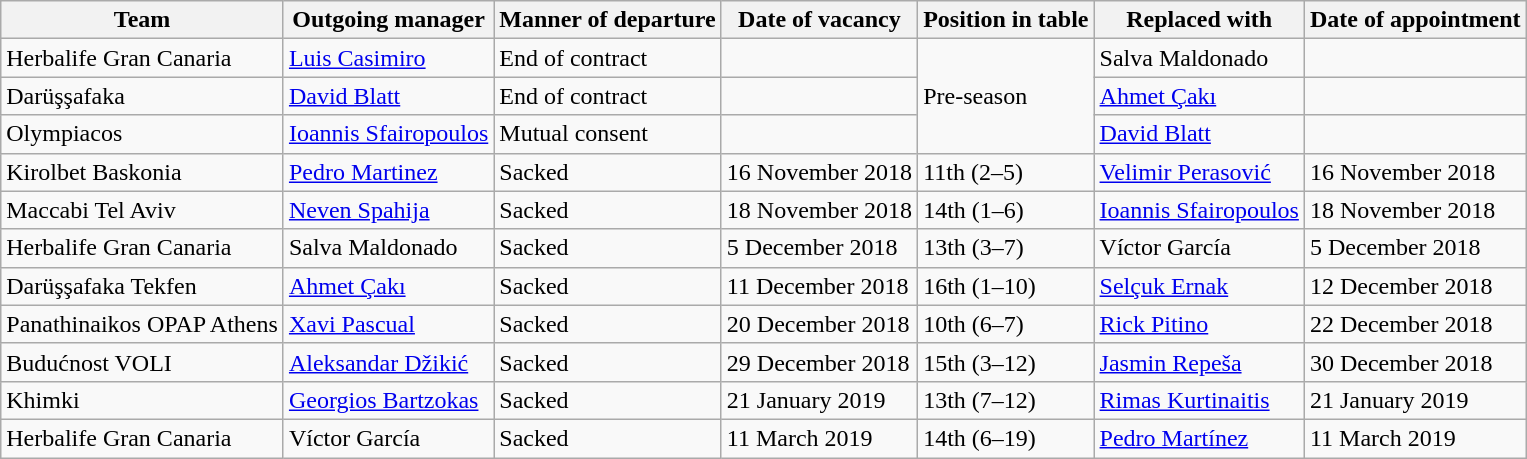<table class="wikitable sortable">
<tr>
<th>Team</th>
<th>Outgoing manager</th>
<th>Manner of departure</th>
<th>Date of vacancy</th>
<th>Position in table</th>
<th>Replaced with</th>
<th>Date of appointment</th>
</tr>
<tr>
<td> Herbalife Gran Canaria</td>
<td> <a href='#'>Luis Casimiro</a></td>
<td>End of contract</td>
<td></td>
<td rowspan=3>Pre-season</td>
<td> Salva Maldonado</td>
<td></td>
</tr>
<tr>
<td> Darüşşafaka</td>
<td> <a href='#'>David Blatt</a></td>
<td>End of contract</td>
<td></td>
<td> <a href='#'>Ahmet Çakı</a></td>
<td></td>
</tr>
<tr>
<td> Olympiacos</td>
<td> <a href='#'>Ioannis Sfairopoulos</a></td>
<td>Mutual consent</td>
<td></td>
<td> <a href='#'>David Blatt</a></td>
<td></td>
</tr>
<tr>
<td> Kirolbet Baskonia</td>
<td> <a href='#'>Pedro Martinez</a></td>
<td>Sacked</td>
<td>16 November 2018</td>
<td>11th (2–5)</td>
<td> <a href='#'>Velimir Perasović</a></td>
<td>16 November 2018</td>
</tr>
<tr>
<td> Maccabi Tel Aviv</td>
<td> <a href='#'>Neven Spahija</a></td>
<td>Sacked</td>
<td>18 November 2018</td>
<td>14th (1–6)</td>
<td> <a href='#'>Ioannis Sfairopoulos</a></td>
<td>18 November 2018</td>
</tr>
<tr>
<td> Herbalife Gran Canaria</td>
<td> Salva Maldonado</td>
<td>Sacked</td>
<td>5 December 2018</td>
<td>13th (3–7)</td>
<td> Víctor García</td>
<td>5 December 2018</td>
</tr>
<tr>
<td> Darüşşafaka Tekfen</td>
<td> <a href='#'>Ahmet Çakı</a></td>
<td>Sacked</td>
<td>11 December 2018</td>
<td>16th (1–10)</td>
<td> <a href='#'>Selçuk Ernak</a></td>
<td>12 December 2018</td>
</tr>
<tr>
<td> Panathinaikos OPAP Athens</td>
<td> <a href='#'>Xavi Pascual</a></td>
<td>Sacked</td>
<td>20 December 2018</td>
<td>10th (6–7)</td>
<td> <a href='#'>Rick Pitino</a></td>
<td>22 December 2018</td>
</tr>
<tr>
<td> Budućnost VOLI</td>
<td> <a href='#'>Aleksandar Džikić</a></td>
<td>Sacked</td>
<td>29 December 2018</td>
<td>15th (3–12)</td>
<td> <a href='#'>Jasmin Repeša</a></td>
<td>30 December 2018</td>
</tr>
<tr>
<td> Khimki</td>
<td> <a href='#'>Georgios Bartzokas</a></td>
<td>Sacked</td>
<td>21 January 2019</td>
<td>13th (7–12)</td>
<td> <a href='#'>Rimas Kurtinaitis</a></td>
<td>21 January 2019</td>
</tr>
<tr>
<td> Herbalife Gran Canaria</td>
<td> Víctor García</td>
<td>Sacked</td>
<td>11 March 2019</td>
<td>14th (6–19)</td>
<td> <a href='#'>Pedro Martínez</a></td>
<td>11 March 2019</td>
</tr>
</table>
